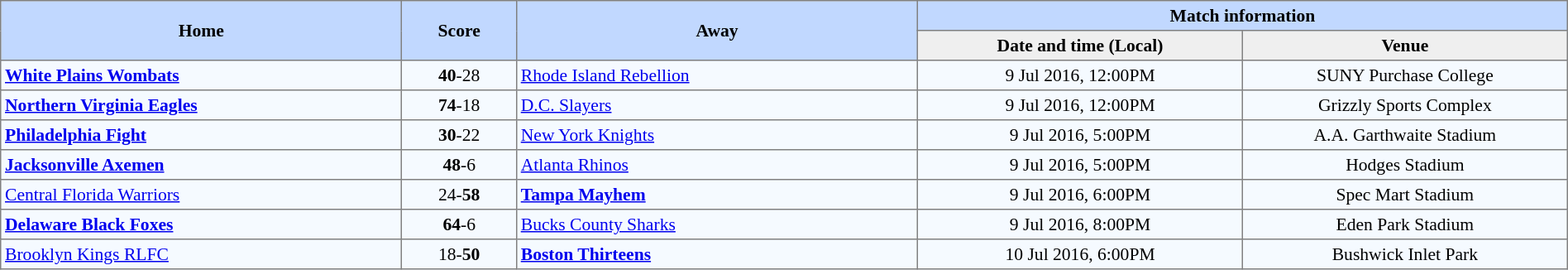<table border="1" cellpadding="3" cellspacing="0" style="border-collapse:collapse; font-size:90%; width:100%">
<tr style="background:#c1d8ff;">
<th rowspan="2" style="width:21%;">Home</th>
<th rowspan="2" style="width:6%;">Score</th>
<th rowspan="2" style="width:21%;">Away</th>
<th colspan=6>Match information</th>
</tr>
<tr style="background:#efefef;">
<th width=17%>Date and time (Local)</th>
<th style="width:17%;">Venue</th>
</tr>
<tr style="text-align:center; background:#f5faff;">
<td style="text-align:left;"><strong><a href='#'>White Plains Wombats</a></strong></td>
<td><strong>40</strong>-28</td>
<td style="text-align:left;"> <a href='#'>Rhode Island Rebellion</a></td>
<td>9 Jul 2016, 12:00PM</td>
<td>SUNY Purchase College</td>
</tr>
<tr style="text-align:center; background:#f5faff;">
<td style="text-align:left;"> <strong><a href='#'>Northern Virginia Eagles</a></strong></td>
<td><strong>74</strong>-18</td>
<td style="text-align:left;"> <a href='#'>D.C. Slayers</a></td>
<td>9 Jul 2016, 12:00PM</td>
<td>Grizzly Sports Complex</td>
</tr>
<tr style="text-align:center; background:#f5faff;">
<td style="text-align:left;"> <strong><a href='#'>Philadelphia Fight</a></strong></td>
<td><strong>30</strong>-22</td>
<td style="text-align:left;"> <a href='#'>New York Knights</a></td>
<td>9 Jul 2016, 5:00PM</td>
<td>A.A. Garthwaite Stadium</td>
</tr>
<tr style="text-align:center; background:#f5faff;">
<td style="text-align:left;"> <strong><a href='#'>Jacksonville Axemen</a></strong></td>
<td><strong>48</strong>-6</td>
<td style="text-align:left;"> <a href='#'>Atlanta Rhinos</a></td>
<td>9 Jul 2016, 5:00PM</td>
<td>Hodges Stadium</td>
</tr>
<tr style="text-align:center; background:#f5faff;">
<td style="text-align:left;"> <a href='#'>Central Florida Warriors</a></td>
<td>24-<strong>58</strong></td>
<td style="text-align:left;"> <strong><a href='#'>Tampa Mayhem</a></strong></td>
<td>9 Jul 2016, 6:00PM</td>
<td>Spec Mart Stadium</td>
</tr>
<tr style="text-align:center; background:#f5faff;">
<td style="text-align:left;"> <strong><a href='#'>Delaware Black Foxes</a></strong></td>
<td><strong>64</strong>-6</td>
<td style="text-align:left;"> <a href='#'>Bucks County Sharks</a></td>
<td>9 Jul 2016, 8:00PM</td>
<td>Eden Park Stadium</td>
</tr>
<tr style="text-align:center; background:#f5faff;">
<td style="text-align:left;"> <a href='#'>Brooklyn Kings RLFC</a></td>
<td>18-<strong>50</strong></td>
<td style="text-align:left;"> <strong><a href='#'>Boston Thirteens</a></strong></td>
<td>10 Jul 2016, 6:00PM</td>
<td>Bushwick Inlet Park</td>
</tr>
</table>
